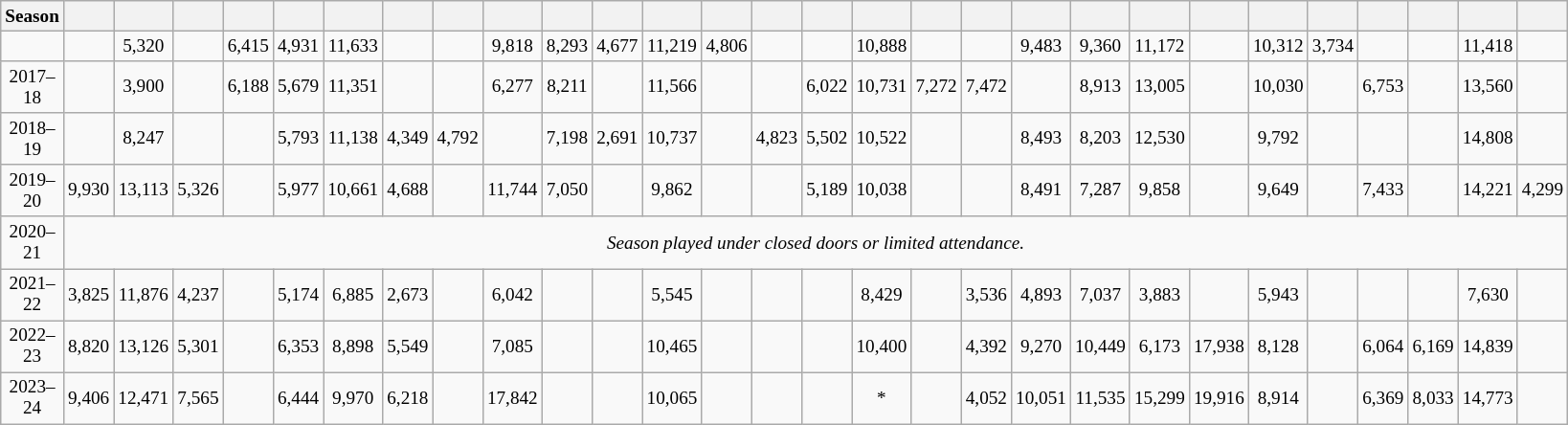<table class="wikitable" style="text-align:center; font-size:80%;">
<tr>
<th width=35>Season</th>
<th width=25></th>
<th width=25></th>
<th width=25></th>
<th width=25></th>
<th width=25></th>
<th width=25></th>
<th width=25></th>
<th width=25></th>
<th width=25></th>
<th width=25></th>
<th width=25></th>
<th width=25></th>
<th width=25></th>
<th width=25></th>
<th width=25></th>
<th width=25></th>
<th width=25></th>
<th width=25></th>
<th width=25></th>
<th width=25></th>
<th width=25></th>
<th width=25></th>
<th width=25></th>
<th width=25></th>
<th width=25></th>
<th width=25></th>
<th width=25></th>
<th width=25></th>
</tr>
<tr>
<td></td>
<td></td>
<td>5,320</td>
<td></td>
<td>6,415</td>
<td>4,931</td>
<td>11,633</td>
<td></td>
<td></td>
<td>9,818</td>
<td>8,293</td>
<td>4,677</td>
<td>11,219</td>
<td>4,806</td>
<td></td>
<td></td>
<td>10,888</td>
<td></td>
<td></td>
<td>9,483</td>
<td>9,360</td>
<td>11,172</td>
<td></td>
<td>10,312</td>
<td>3,734</td>
<td></td>
<td></td>
<td>11,418</td>
<td></td>
</tr>
<tr>
<td>2017–18</td>
<td></td>
<td>3,900</td>
<td></td>
<td>6,188</td>
<td>5,679</td>
<td>11,351</td>
<td></td>
<td></td>
<td>6,277</td>
<td>8,211</td>
<td></td>
<td>11,566</td>
<td></td>
<td></td>
<td>6,022</td>
<td>10,731</td>
<td>7,272</td>
<td>7,472</td>
<td></td>
<td>8,913</td>
<td>13,005</td>
<td></td>
<td>10,030</td>
<td></td>
<td>6,753</td>
<td></td>
<td>13,560</td>
<td></td>
</tr>
<tr>
<td>2018–19</td>
<td></td>
<td>8,247</td>
<td></td>
<td></td>
<td>5,793</td>
<td>11,138</td>
<td>4,349</td>
<td>4,792</td>
<td></td>
<td>7,198</td>
<td>2,691</td>
<td>10,737</td>
<td></td>
<td>4,823</td>
<td>5,502</td>
<td>10,522</td>
<td></td>
<td></td>
<td>8,493</td>
<td>8,203</td>
<td>12,530</td>
<td></td>
<td>9,792</td>
<td></td>
<td></td>
<td></td>
<td>14,808</td>
<td></td>
</tr>
<tr>
<td>2019–20</td>
<td>9,930</td>
<td>13,113</td>
<td>5,326</td>
<td></td>
<td>5,977</td>
<td>10,661</td>
<td>4,688</td>
<td></td>
<td>11,744</td>
<td>7,050</td>
<td></td>
<td>9,862</td>
<td></td>
<td></td>
<td>5,189</td>
<td>10,038</td>
<td></td>
<td></td>
<td>8,491</td>
<td>7,287</td>
<td>9,858</td>
<td></td>
<td>9,649</td>
<td></td>
<td>7,433</td>
<td></td>
<td>14,221</td>
<td>4,299</td>
</tr>
<tr>
<td>2020–21</td>
<td colspan=37><em>Season played under closed doors or limited attendance.</em></td>
</tr>
<tr>
<td>2021–22</td>
<td>3,825</td>
<td>11,876</td>
<td>4,237</td>
<td></td>
<td>5,174</td>
<td>6,885</td>
<td>2,673</td>
<td></td>
<td>6,042</td>
<td></td>
<td></td>
<td>5,545</td>
<td></td>
<td></td>
<td></td>
<td>8,429</td>
<td></td>
<td>3,536</td>
<td>4,893</td>
<td>7,037</td>
<td>3,883</td>
<td></td>
<td>5,943</td>
<td></td>
<td></td>
<td></td>
<td>7,630</td>
<td></td>
</tr>
<tr>
<td>2022–23</td>
<td>8,820</td>
<td>13,126</td>
<td>5,301</td>
<td></td>
<td>6,353</td>
<td>8,898</td>
<td>5,549</td>
<td></td>
<td>7,085</td>
<td></td>
<td></td>
<td>10,465</td>
<td></td>
<td></td>
<td></td>
<td>10,400</td>
<td></td>
<td>4,392</td>
<td>9,270</td>
<td>10,449</td>
<td>6,173</td>
<td>17,938</td>
<td>8,128</td>
<td></td>
<td>6,064</td>
<td>6,169</td>
<td>14,839</td>
<td></td>
</tr>
<tr>
<td>2023–24</td>
<td>9,406</td>
<td>12,471</td>
<td>7,565</td>
<td></td>
<td>6,444</td>
<td>9,970</td>
<td>6,218</td>
<td></td>
<td>17,842</td>
<td></td>
<td></td>
<td>10,065</td>
<td></td>
<td></td>
<td></td>
<td>*</td>
<td></td>
<td>4,052</td>
<td>10,051</td>
<td>11,535</td>
<td>15,299</td>
<td>19,916</td>
<td>8,914</td>
<td></td>
<td>6,369</td>
<td>8,033</td>
<td>14,773</td>
<td></td>
</tr>
</table>
